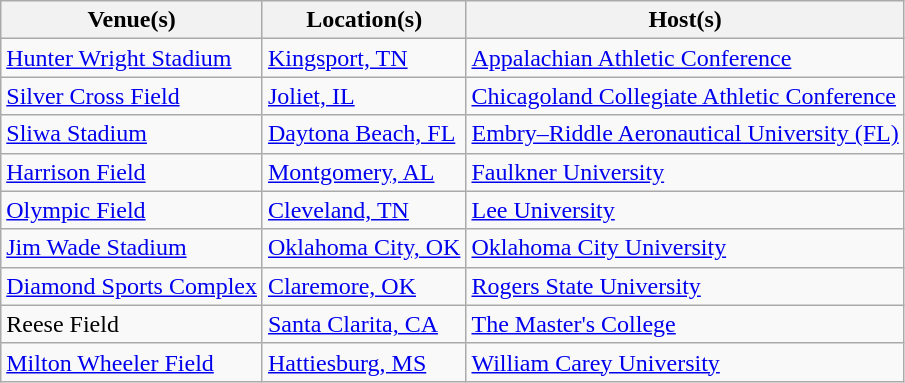<table class="wikitable">
<tr>
<th>Venue(s)</th>
<th>Location(s)</th>
<th>Host(s)</th>
</tr>
<tr>
<td><a href='#'>Hunter Wright Stadium</a></td>
<td><a href='#'>Kingsport, TN</a></td>
<td><a href='#'>Appalachian Athletic Conference</a></td>
</tr>
<tr>
<td><a href='#'>Silver Cross Field</a></td>
<td><a href='#'>Joliet, IL</a></td>
<td><a href='#'>Chicagoland Collegiate Athletic Conference</a></td>
</tr>
<tr>
<td><a href='#'>Sliwa Stadium</a></td>
<td><a href='#'>Daytona Beach, FL</a></td>
<td><a href='#'>Embry–Riddle Aeronautical University (FL)</a></td>
</tr>
<tr>
<td><a href='#'>Harrison Field</a></td>
<td><a href='#'>Montgomery, AL</a></td>
<td><a href='#'>Faulkner University</a></td>
</tr>
<tr>
<td><a href='#'>Olympic Field</a></td>
<td><a href='#'>Cleveland, TN</a></td>
<td><a href='#'>Lee University</a></td>
</tr>
<tr>
<td><a href='#'>Jim Wade Stadium</a></td>
<td><a href='#'>Oklahoma City, OK</a></td>
<td><a href='#'>Oklahoma City University</a></td>
</tr>
<tr>
<td><a href='#'>Diamond Sports Complex</a></td>
<td><a href='#'>Claremore, OK</a></td>
<td><a href='#'>Rogers State University</a></td>
</tr>
<tr>
<td>Reese Field</td>
<td><a href='#'>Santa Clarita, CA</a></td>
<td><a href='#'>The Master's College</a></td>
</tr>
<tr>
<td><a href='#'>Milton Wheeler Field</a></td>
<td><a href='#'>Hattiesburg, MS</a></td>
<td><a href='#'>William Carey University</a></td>
</tr>
</table>
